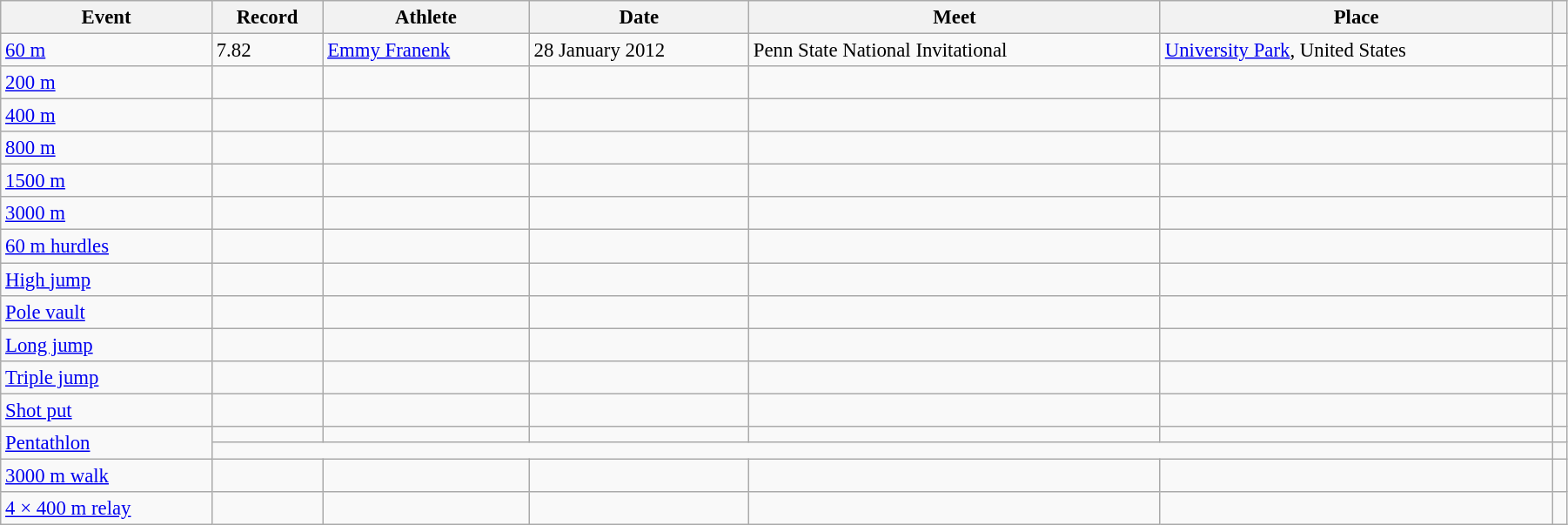<table class="wikitable" style="font-size:95%; width: 95%;">
<tr>
<th>Event</th>
<th>Record</th>
<th>Athlete</th>
<th>Date</th>
<th>Meet</th>
<th>Place</th>
<th></th>
</tr>
<tr>
<td><a href='#'>60 m</a></td>
<td>7.82</td>
<td><a href='#'>Emmy Franenk</a></td>
<td>28 January 2012</td>
<td>Penn State National Invitational</td>
<td><a href='#'>University Park</a>, United States</td>
<td></td>
</tr>
<tr>
<td><a href='#'>200 m</a></td>
<td></td>
<td></td>
<td></td>
<td></td>
<td></td>
<td></td>
</tr>
<tr>
<td><a href='#'>400 m</a></td>
<td></td>
<td></td>
<td></td>
<td></td>
<td></td>
<td></td>
</tr>
<tr>
<td><a href='#'>800 m</a></td>
<td></td>
<td></td>
<td></td>
<td></td>
<td></td>
<td></td>
</tr>
<tr>
<td><a href='#'>1500 m</a></td>
<td></td>
<td></td>
<td></td>
<td></td>
<td></td>
<td></td>
</tr>
<tr>
<td><a href='#'>3000 m</a></td>
<td></td>
<td></td>
<td></td>
<td></td>
<td></td>
<td></td>
</tr>
<tr>
<td><a href='#'>60 m hurdles</a></td>
<td></td>
<td></td>
<td></td>
<td></td>
<td></td>
<td></td>
</tr>
<tr>
<td><a href='#'>High jump</a></td>
<td></td>
<td></td>
<td></td>
<td></td>
<td></td>
<td></td>
</tr>
<tr>
<td><a href='#'>Pole vault</a></td>
<td></td>
<td></td>
<td></td>
<td></td>
<td></td>
<td></td>
</tr>
<tr>
<td><a href='#'>Long jump</a></td>
<td></td>
<td></td>
<td></td>
<td></td>
<td></td>
<td></td>
</tr>
<tr>
<td><a href='#'>Triple jump</a></td>
<td></td>
<td></td>
<td></td>
<td></td>
<td></td>
<td></td>
</tr>
<tr>
<td><a href='#'>Shot put</a></td>
<td></td>
<td></td>
<td></td>
<td></td>
<td></td>
<td></td>
</tr>
<tr>
<td rowspan=2><a href='#'>Pentathlon</a></td>
<td></td>
<td></td>
<td></td>
<td></td>
<td></td>
<td></td>
</tr>
<tr>
<td colspan=5></td>
<td></td>
</tr>
<tr>
<td><a href='#'>3000 m walk</a></td>
<td></td>
<td></td>
<td></td>
<td></td>
<td></td>
<td></td>
</tr>
<tr>
<td><a href='#'>4 × 400 m relay</a></td>
<td></td>
<td></td>
<td></td>
<td></td>
<td></td>
<td></td>
</tr>
</table>
